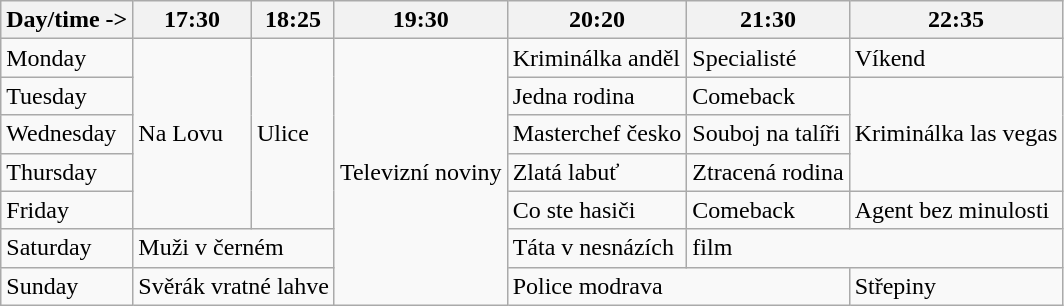<table class="wikitable">
<tr>
<th>Day/time -></th>
<th>17:30</th>
<th>18:25</th>
<th>19:30</th>
<th>20:20</th>
<th>21:30</th>
<th>22:35</th>
</tr>
<tr>
<td>Monday</td>
<td rowspan="5">Na Lovu</td>
<td rowspan="5">Ulice</td>
<td rowspan="7">Televizní noviny</td>
<td>Kriminálka anděl</td>
<td>Specialisté</td>
<td>Víkend</td>
</tr>
<tr>
<td>Tuesday</td>
<td>Jedna rodina</td>
<td>Comeback</td>
<td rowspan="3">Kriminálka las vegas</td>
</tr>
<tr>
<td>Wednesday</td>
<td>Masterchef česko</td>
<td>Souboj na talíři</td>
</tr>
<tr>
<td>Thursday</td>
<td>Zlatá labuť</td>
<td>Ztracená rodina</td>
</tr>
<tr>
<td>Friday</td>
<td>Co ste hasiči</td>
<td>Comeback</td>
<td>Agent bez minulosti</td>
</tr>
<tr>
<td>Saturday</td>
<td colspan="2">Muži v černém</td>
<td>Táta v nesnázích</td>
<td colspan="2">film</td>
</tr>
<tr>
<td>Sunday</td>
<td colspan="2">Svěrák vratné lahve</td>
<td colspan="2">Police modrava</td>
<td>Střepiny</td>
</tr>
</table>
